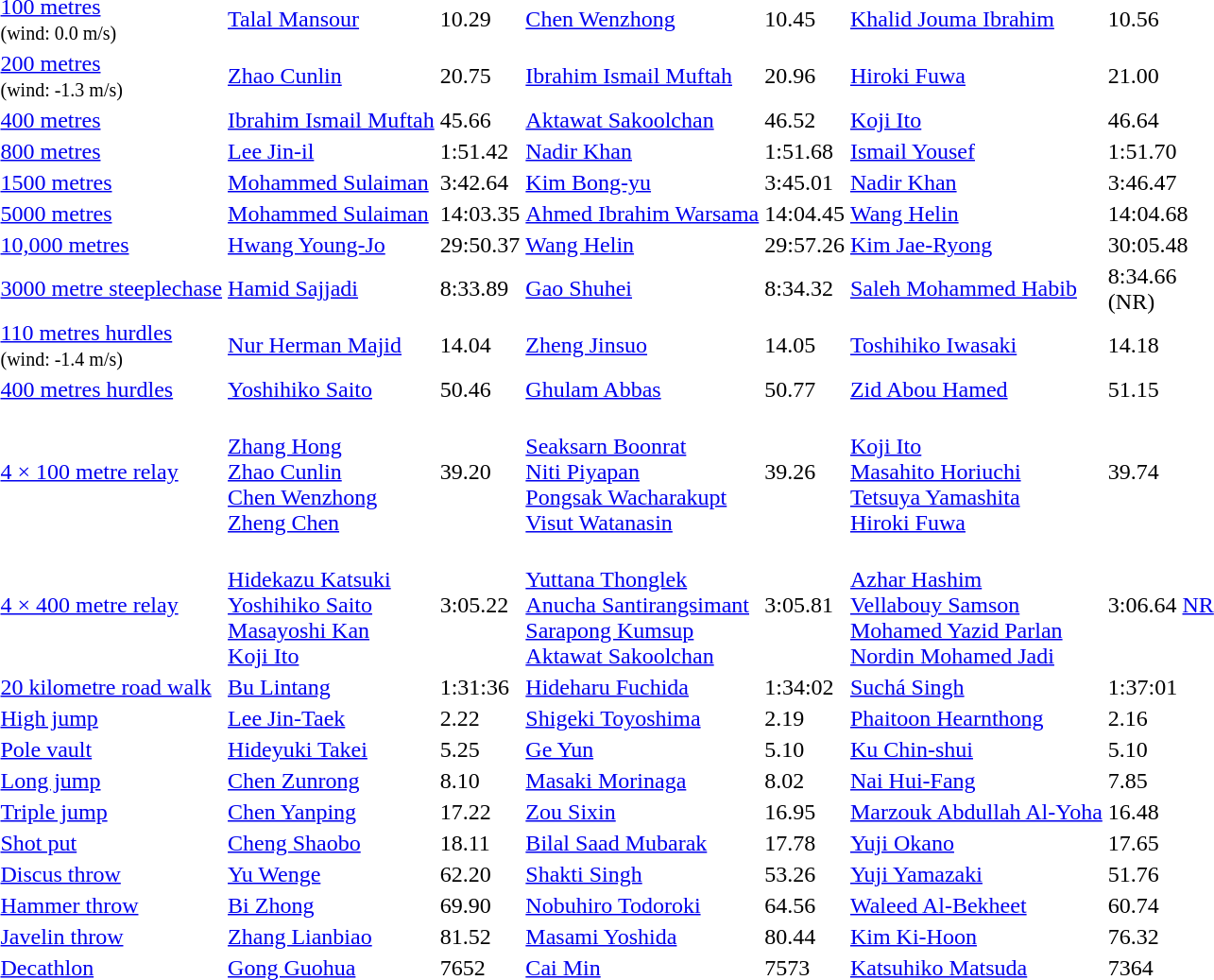<table>
<tr>
<td><a href='#'>100 metres</a><br><small>(wind: 0.0 m/s)</small></td>
<td><a href='#'>Talal Mansour</a><br> </td>
<td>10.29</td>
<td><a href='#'>Chen Wenzhong</a><br> </td>
<td>10.45</td>
<td><a href='#'>Khalid Jouma Ibrahim</a><br> </td>
<td>10.56</td>
</tr>
<tr>
<td><a href='#'>200 metres</a><br><small>(wind: -1.3 m/s)</small></td>
<td><a href='#'>Zhao Cunlin</a><br> </td>
<td>20.75</td>
<td><a href='#'>Ibrahim Ismail Muftah</a><br> </td>
<td>20.96</td>
<td><a href='#'>Hiroki Fuwa</a><br> </td>
<td>21.00</td>
</tr>
<tr>
<td><a href='#'>400 metres</a></td>
<td><a href='#'>Ibrahim Ismail Muftah</a><br> </td>
<td>45.66</td>
<td><a href='#'>Aktawat Sakoolchan</a><br> </td>
<td>46.52</td>
<td><a href='#'>Koji Ito</a><br> </td>
<td>46.64</td>
</tr>
<tr>
<td><a href='#'>800 metres</a></td>
<td><a href='#'>Lee Jin-il</a><br> </td>
<td>1:51.42</td>
<td><a href='#'>Nadir Khan</a><br> </td>
<td>1:51.68</td>
<td><a href='#'>Ismail Yousef</a><br> </td>
<td>1:51.70</td>
</tr>
<tr>
<td><a href='#'>1500 metres</a></td>
<td><a href='#'>Mohammed Sulaiman</a><br> </td>
<td>3:42.64</td>
<td><a href='#'>Kim Bong-yu</a><br> </td>
<td>3:45.01</td>
<td><a href='#'>Nadir Khan</a><br> </td>
<td>3:46.47</td>
</tr>
<tr>
<td><a href='#'>5000 metres</a></td>
<td><a href='#'>Mohammed Sulaiman</a><br> </td>
<td>14:03.35</td>
<td><a href='#'>Ahmed Ibrahim Warsama</a><br> </td>
<td>14:04.45</td>
<td><a href='#'>Wang Helin</a><br> </td>
<td>14:04.68</td>
</tr>
<tr>
<td><a href='#'>10,000 metres</a></td>
<td><a href='#'>Hwang Young-Jo</a><br> </td>
<td>29:50.37</td>
<td><a href='#'>Wang Helin</a><br> </td>
<td>29:57.26</td>
<td><a href='#'>Kim Jae-Ryong</a><br> </td>
<td>30:05.48</td>
</tr>
<tr>
<td><a href='#'>3000 metre steeplechase</a></td>
<td><a href='#'>Hamid Sajjadi</a><br> </td>
<td>8:33.89</td>
<td><a href='#'>Gao Shuhei</a><br> </td>
<td>8:34.32</td>
<td><a href='#'>Saleh Mohammed Habib</a><br> </td>
<td>8:34.66<br>(NR)</td>
</tr>
<tr>
<td><a href='#'>110 metres hurdles</a><br><small>(wind: -1.4 m/s)</small></td>
<td><a href='#'>Nur Herman Majid</a><br> </td>
<td>14.04</td>
<td><a href='#'>Zheng Jinsuo</a><br> </td>
<td>14.05</td>
<td><a href='#'>Toshihiko Iwasaki</a><br> </td>
<td>14.18</td>
</tr>
<tr>
<td><a href='#'>400 metres hurdles</a></td>
<td><a href='#'>Yoshihiko Saito</a><br> </td>
<td>50.46</td>
<td><a href='#'>Ghulam Abbas</a><br> </td>
<td>50.77</td>
<td><a href='#'>Zid Abou Hamed</a><br> </td>
<td>51.15</td>
</tr>
<tr>
<td><a href='#'>4 × 100 metre relay</a></td>
<td><br><a href='#'>Zhang Hong</a><br><a href='#'>Zhao Cunlin</a><br><a href='#'>Chen Wenzhong</a><br><a href='#'>Zheng Chen</a></td>
<td>39.20</td>
<td><br><a href='#'>Seaksarn Boonrat</a><br><a href='#'>Niti Piyapan</a><br><a href='#'>Pongsak Wacharakupt</a><br><a href='#'>Visut Watanasin</a></td>
<td>39.26</td>
<td><br><a href='#'>Koji Ito</a><br><a href='#'>Masahito Horiuchi</a><br><a href='#'>Tetsuya Yamashita</a><br><a href='#'>Hiroki Fuwa</a></td>
<td>39.74</td>
</tr>
<tr>
<td><a href='#'>4 × 400 metre relay</a></td>
<td><br><a href='#'>Hidekazu Katsuki</a><br><a href='#'>Yoshihiko Saito</a><br><a href='#'>Masayoshi Kan</a><br><a href='#'>Koji Ito</a></td>
<td>3:05.22</td>
<td><br><a href='#'>Yuttana Thonglek</a><br><a href='#'>Anucha Santirangsimant</a><br><a href='#'>Sarapong Kumsup</a><br><a href='#'>Aktawat Sakoolchan</a></td>
<td>3:05.81</td>
<td><br><a href='#'>Azhar Hashim</a><br><a href='#'>Vellabouy Samson</a><br><a href='#'>Mohamed Yazid Parlan</a><br><a href='#'>Nordin Mohamed Jadi</a></td>
<td>3:06.64 <a href='#'>NR</a></td>
</tr>
<tr>
<td><a href='#'>20 kilometre road walk</a></td>
<td><a href='#'>Bu Lintang</a><br> </td>
<td>1:31:36</td>
<td><a href='#'>Hideharu Fuchida</a><br> </td>
<td>1:34:02</td>
<td><a href='#'>Suchá Singh</a><br> </td>
<td>1:37:01</td>
</tr>
<tr>
<td><a href='#'>High jump</a></td>
<td><a href='#'>Lee Jin-Taek</a><br> </td>
<td>2.22</td>
<td><a href='#'>Shigeki Toyoshima</a><br> </td>
<td>2.19</td>
<td><a href='#'>Phaitoon Hearnthong</a><br> </td>
<td>2.16</td>
</tr>
<tr>
<td><a href='#'>Pole vault</a></td>
<td><a href='#'>Hideyuki Takei</a><br> </td>
<td>5.25</td>
<td><a href='#'>Ge Yun</a><br> </td>
<td>5.10</td>
<td><a href='#'>Ku Chin-shui</a><br> </td>
<td>5.10</td>
</tr>
<tr>
<td><a href='#'>Long jump</a></td>
<td><a href='#'>Chen Zunrong</a><br> </td>
<td>8.10</td>
<td><a href='#'>Masaki Morinaga</a><br> </td>
<td>8.02</td>
<td><a href='#'>Nai Hui-Fang</a><br> </td>
<td>7.85</td>
</tr>
<tr>
<td><a href='#'>Triple jump</a></td>
<td><a href='#'>Chen Yanping</a><br> </td>
<td>17.22</td>
<td><a href='#'>Zou Sixin</a><br> </td>
<td>16.95</td>
<td><a href='#'>Marzouk Abdullah Al-Yoha</a><br> </td>
<td>16.48</td>
</tr>
<tr>
<td><a href='#'>Shot put</a></td>
<td><a href='#'>Cheng Shaobo</a><br> </td>
<td>18.11</td>
<td><a href='#'>Bilal Saad Mubarak</a><br> </td>
<td>17.78</td>
<td><a href='#'>Yuji Okano</a><br> </td>
<td>17.65</td>
</tr>
<tr>
<td><a href='#'>Discus throw</a></td>
<td><a href='#'>Yu Wenge</a><br> </td>
<td>62.20</td>
<td><a href='#'>Shakti Singh</a><br> </td>
<td>53.26</td>
<td><a href='#'>Yuji Yamazaki</a><br> </td>
<td>51.76</td>
</tr>
<tr>
<td><a href='#'>Hammer throw</a></td>
<td><a href='#'>Bi Zhong</a><br> </td>
<td>69.90</td>
<td><a href='#'>Nobuhiro Todoroki</a><br> </td>
<td>64.56</td>
<td><a href='#'>Waleed Al-Bekheet</a><br> </td>
<td>60.74</td>
</tr>
<tr>
<td><a href='#'>Javelin throw</a></td>
<td><a href='#'>Zhang Lianbiao</a><br> </td>
<td>81.52</td>
<td><a href='#'>Masami Yoshida</a><br> </td>
<td>80.44</td>
<td><a href='#'>Kim Ki-Hoon</a><br> </td>
<td>76.32</td>
</tr>
<tr>
<td><a href='#'>Decathlon</a></td>
<td><a href='#'>Gong Guohua</a><br> </td>
<td>7652</td>
<td><a href='#'>Cai Min</a><br> </td>
<td>7573</td>
<td><a href='#'>Katsuhiko Matsuda</a><br> </td>
<td>7364</td>
</tr>
</table>
